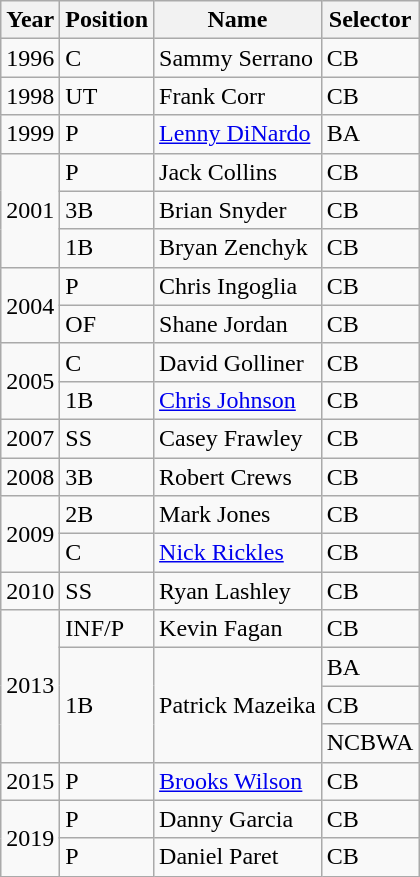<table class="wikitable">
<tr>
<th>Year</th>
<th>Position</th>
<th>Name</th>
<th>Selector</th>
</tr>
<tr>
<td>1996</td>
<td>C</td>
<td>Sammy Serrano</td>
<td>CB</td>
</tr>
<tr>
<td>1998</td>
<td>UT</td>
<td>Frank Corr</td>
<td>CB</td>
</tr>
<tr>
<td>1999</td>
<td>P</td>
<td><a href='#'>Lenny DiNardo</a></td>
<td>BA</td>
</tr>
<tr>
<td rowspan="3">2001</td>
<td>P</td>
<td>Jack Collins</td>
<td>CB</td>
</tr>
<tr>
<td>3B</td>
<td>Brian Snyder</td>
<td>CB</td>
</tr>
<tr>
<td>1B</td>
<td>Bryan Zenchyk</td>
<td>CB</td>
</tr>
<tr>
<td rowspan="2">2004</td>
<td>P</td>
<td>Chris Ingoglia</td>
<td>CB</td>
</tr>
<tr>
<td>OF</td>
<td>Shane Jordan</td>
<td>CB</td>
</tr>
<tr>
<td rowspan="2">2005</td>
<td>C</td>
<td>David Golliner</td>
<td>CB</td>
</tr>
<tr>
<td>1B</td>
<td><a href='#'>Chris Johnson</a></td>
<td>CB</td>
</tr>
<tr>
<td>2007</td>
<td>SS</td>
<td>Casey Frawley</td>
<td>CB</td>
</tr>
<tr>
<td>2008</td>
<td>3B</td>
<td>Robert Crews</td>
<td>CB</td>
</tr>
<tr>
<td rowspan="2">2009</td>
<td>2B</td>
<td>Mark Jones</td>
<td>CB</td>
</tr>
<tr>
<td>C</td>
<td><a href='#'>Nick Rickles</a></td>
<td>CB</td>
</tr>
<tr>
<td>2010</td>
<td>SS</td>
<td>Ryan Lashley</td>
<td>CB</td>
</tr>
<tr>
<td rowspan="4">2013</td>
<td>INF/P</td>
<td>Kevin Fagan</td>
<td>CB</td>
</tr>
<tr>
<td rowspan="3">1B</td>
<td rowspan="3">Patrick Mazeika</td>
<td>BA</td>
</tr>
<tr>
<td>CB</td>
</tr>
<tr>
<td>NCBWA</td>
</tr>
<tr>
<td>2015</td>
<td>P</td>
<td><a href='#'>Brooks Wilson</a></td>
<td>CB</td>
</tr>
<tr>
<td rowspan="2">2019</td>
<td>P</td>
<td>Danny Garcia</td>
<td>CB</td>
</tr>
<tr>
<td>P</td>
<td>Daniel Paret</td>
<td>CB</td>
</tr>
</table>
